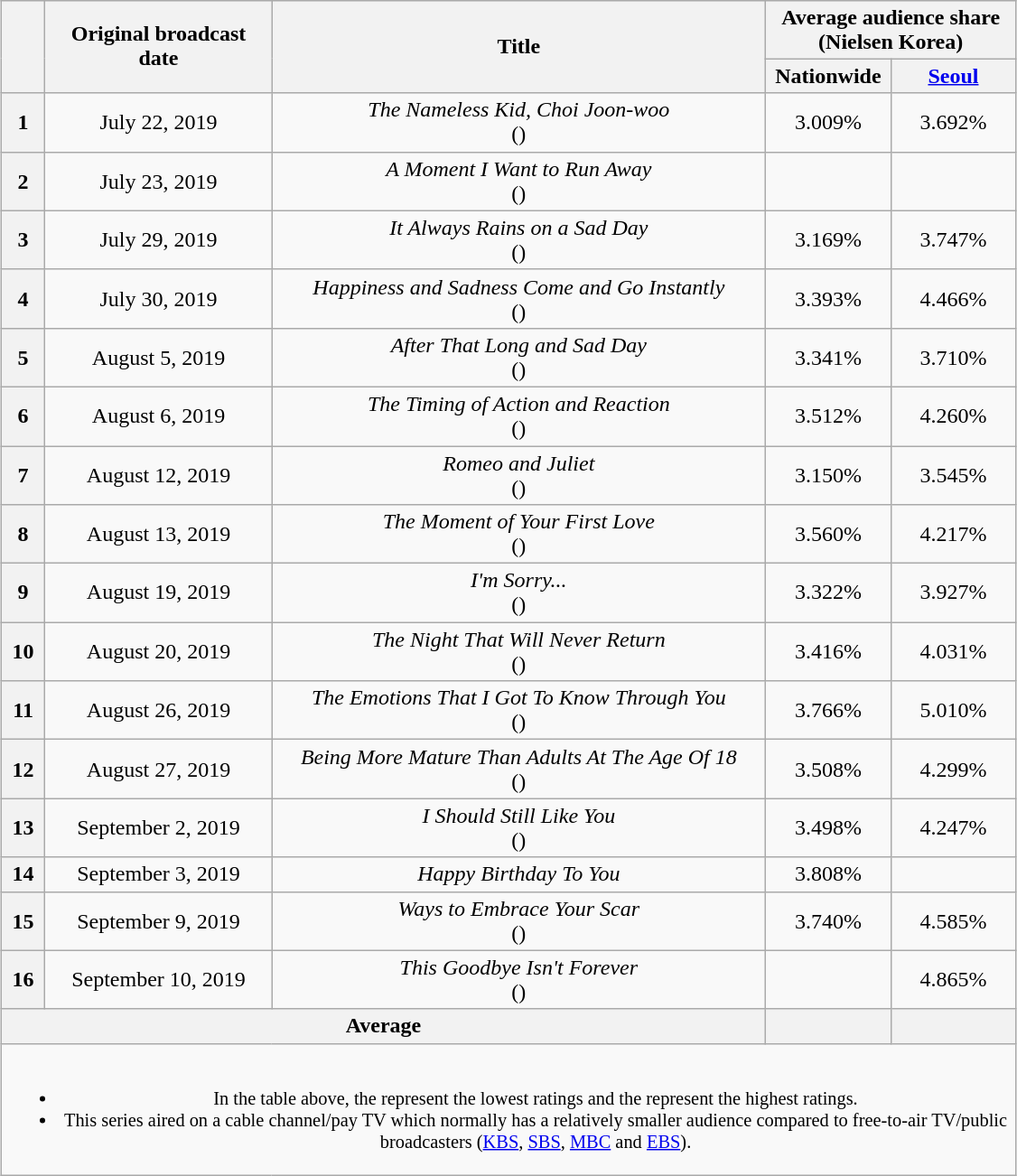<table class="wikitable" style="text-align:center;max-width:750px; margin-left: auto; margin-right: auto; border: none;">
<tr>
</tr>
<tr>
<th rowspan="2"></th>
<th rowspan="2">Original broadcast<br>date</th>
<th rowspan="2">Title</th>
<th colspan="2">Average audience share<br>(Nielsen Korea)</th>
</tr>
<tr>
<th width="85">Nationwide</th>
<th width="85"><a href='#'>Seoul</a></th>
</tr>
<tr>
<th>1</th>
<td>July 22, 2019</td>
<td><em>The Nameless Kid, Choi Joon-woo</em><br>()</td>
<td>3.009%</td>
<td>3.692%</td>
</tr>
<tr>
<th>2</th>
<td>July 23, 2019</td>
<td><em>A Moment I Want to Run Away</em><br>()</td>
<td></td>
<td></td>
</tr>
<tr>
<th>3</th>
<td>July 29, 2019</td>
<td><em>It Always Rains on a Sad Day</em><br>()</td>
<td>3.169%</td>
<td>3.747%</td>
</tr>
<tr>
<th>4</th>
<td>July 30, 2019</td>
<td><em>Happiness and Sadness Come and Go Instantly</em><br>()</td>
<td>3.393%</td>
<td>4.466%</td>
</tr>
<tr>
<th>5</th>
<td>August 5, 2019</td>
<td><em>After That Long and Sad Day</em><br>()</td>
<td>3.341%</td>
<td>3.710%</td>
</tr>
<tr>
<th>6</th>
<td>August 6, 2019</td>
<td><em>The Timing of Action and Reaction</em><br>()</td>
<td>3.512%</td>
<td>4.260%</td>
</tr>
<tr>
<th>7</th>
<td>August 12, 2019</td>
<td><em>Romeo and Juliet</em><br>()</td>
<td>3.150%</td>
<td>3.545%</td>
</tr>
<tr>
<th>8</th>
<td>August 13, 2019</td>
<td><em>The Moment of Your First Love</em><br>()</td>
<td>3.560%</td>
<td>4.217%</td>
</tr>
<tr>
<th>9</th>
<td>August 19, 2019</td>
<td><em>I'm Sorry...</em><br>()</td>
<td>3.322%</td>
<td>3.927%</td>
</tr>
<tr>
<th>10</th>
<td>August 20, 2019</td>
<td><em>The Night That Will Never Return</em><br>()</td>
<td>3.416%</td>
<td>4.031%</td>
</tr>
<tr>
<th>11</th>
<td>August 26, 2019</td>
<td><em>The Emotions That I Got To Know Through You</em><br>()</td>
<td>3.766%</td>
<td>5.010%</td>
</tr>
<tr>
<th>12</th>
<td>August 27, 2019</td>
<td><em>Being More Mature Than Adults At The Age Of 18</em><br>()</td>
<td>3.508%</td>
<td>4.299%</td>
</tr>
<tr>
<th>13</th>
<td>September 2, 2019</td>
<td><em>I Should Still Like You</em><br>()</td>
<td>3.498%</td>
<td>4.247%</td>
</tr>
<tr>
<th>14</th>
<td>September 3, 2019</td>
<td><em>Happy Birthday To You</em></td>
<td>3.808%</td>
<td></td>
</tr>
<tr>
<th>15</th>
<td>September 9, 2019</td>
<td><em>Ways to Embrace Your Scar</em><br>()</td>
<td>3.740%</td>
<td>4.585%</td>
</tr>
<tr>
<th>16</th>
<td>September 10, 2019</td>
<td><em>This Goodbye Isn't Forever</em><br>()</td>
<td></td>
<td>4.865%</td>
</tr>
<tr>
<th colspan="3">Average</th>
<th></th>
<th></th>
</tr>
<tr>
<td colspan="5" style="font-size:85%"><br><ul><li>In the table above, the <strong></strong> represent the lowest ratings and the <strong></strong> represent the highest ratings.</li><li>This series aired on a cable channel/pay TV which normally has a relatively smaller audience compared to free-to-air TV/public broadcasters (<a href='#'>KBS</a>, <a href='#'>SBS</a>, <a href='#'>MBC</a> and <a href='#'>EBS</a>).</li></ul></td>
</tr>
</table>
